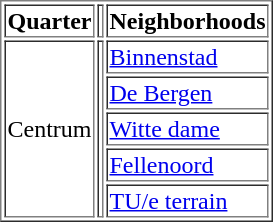<table border=1>
<tr>
<th>Quarter</th>
<th></th>
<th>Neighborhoods</th>
</tr>
<tr>
<td rowspan=5>Centrum</td>
<td rowspan=5></td>
<td><a href='#'>Binnenstad</a></td>
</tr>
<tr>
<td><a href='#'>De Bergen</a></td>
</tr>
<tr>
<td><a href='#'>Witte dame</a></td>
</tr>
<tr>
<td><a href='#'>Fellenoord</a></td>
</tr>
<tr>
<td><a href='#'>TU/e terrain</a></td>
</tr>
</table>
